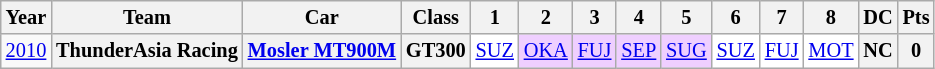<table class="wikitable" style="text-align:center; font-size:85%">
<tr>
<th>Year</th>
<th>Team</th>
<th>Car</th>
<th>Class</th>
<th>1</th>
<th>2</th>
<th>3</th>
<th>4</th>
<th>5</th>
<th>6</th>
<th>7</th>
<th>8</th>
<th>DC</th>
<th>Pts</th>
</tr>
<tr>
<td><a href='#'>2010</a></td>
<th nowrap>ThunderAsia Racing</th>
<th nowrap><a href='#'>Mosler MT900M</a></th>
<th>GT300</th>
<td style="background:#FFFFFF;"><a href='#'>SUZ</a></td>
<td style="background:#EFCFFF;"><a href='#'>OKA</a><br></td>
<td style="background:#EFCFFF;"><a href='#'>FUJ</a><br></td>
<td style="background:#EFCFFF;"><a href='#'>SEP</a><br></td>
<td style="background:#EFCFFF;"><a href='#'>SUG</a><br></td>
<td style="background:#FFFFFF;"><a href='#'>SUZ</a></td>
<td style="background:#FFFFFF;"><a href='#'>FUJ</a><br></td>
<td style="background:#FFFFFF;"><a href='#'>MOT</a></td>
<th>NC</th>
<th>0</th>
</tr>
</table>
